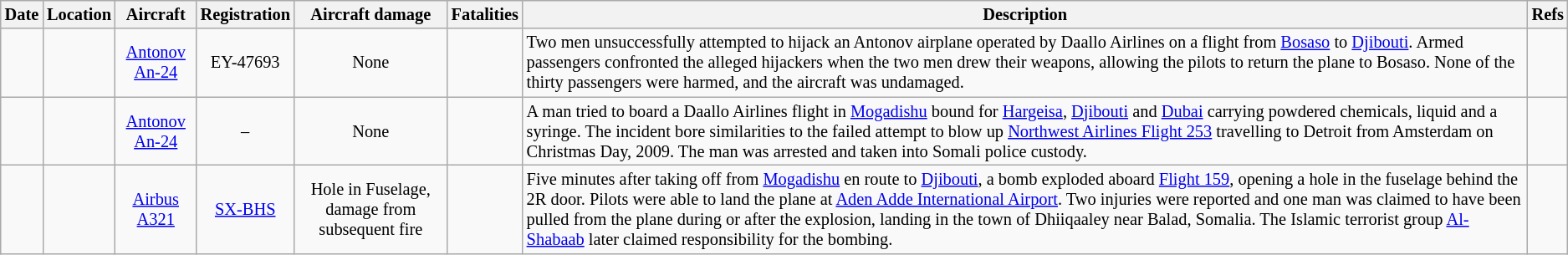<table class="wikitable sortable toccolours" border="1" cellpadding="3" style="border-collapse:collapse; font-size: 85%">
<tr>
<th>Date</th>
<th>Location</th>
<th>Aircraft</th>
<th>Registration</th>
<th>Aircraft damage</th>
<th>Fatalities</th>
<th class="unsortable">Description</th>
<th class="unsortable">Refs</th>
</tr>
<tr>
<td align=center></td>
<td></td>
<td align=center><a href='#'>Antonov An-24</a></td>
<td align=center>EY-47693</td>
<td align=center>None</td>
<td align=center></td>
<td>Two men unsuccessfully attempted to hijack an Antonov airplane operated by Daallo Airlines on a flight from <a href='#'>Bosaso</a> to <a href='#'>Djibouti</a>. Armed passengers confronted the alleged hijackers when the two men drew their weapons, allowing the pilots to return the plane to Bosaso. None of the thirty passengers were harmed, and the aircraft was undamaged.</td>
<td align=center></td>
</tr>
<tr>
<td align=center></td>
<td></td>
<td align=center><a href='#'>Antonov An-24</a></td>
<td align=center>–</td>
<td align=center>None</td>
<td align=center></td>
<td>A man tried to board a Daallo Airlines flight in <a href='#'>Mogadishu</a> bound for <a href='#'>Hargeisa</a>, <a href='#'>Djibouti</a> and <a href='#'>Dubai</a> carrying powdered chemicals, liquid and a syringe. The incident bore similarities to the failed attempt to blow up <a href='#'>Northwest Airlines Flight 253</a> travelling to Detroit from Amsterdam on Christmas Day, 2009. The man was arrested and taken into Somali police custody.</td>
<td align=center></td>
</tr>
<tr>
<td align=center></td>
<td></td>
<td align=center><a href='#'>Airbus A321</a></td>
<td align=center><a href='#'>SX-BHS</a></td>
<td align=center>Hole in Fuselage, damage from subsequent fire</td>
<td align=center></td>
<td>Five minutes after taking off from <a href='#'>Mogadishu</a> en route to <a href='#'>Djibouti</a>, a bomb exploded aboard <a href='#'>Flight 159</a>, opening a hole in the fuselage behind the 2R door. Pilots were able to land the plane at <a href='#'>Aden Adde International Airport</a>. Two injuries were reported and one man was claimed to have been pulled from the plane during or after the explosion, landing in the town of Dhiiqaaley near Balad, Somalia. The Islamic terrorist group <a href='#'>Al-Shabaab</a> later claimed responsibility for the bombing.</td>
<td align=center><br></td>
</tr>
</table>
